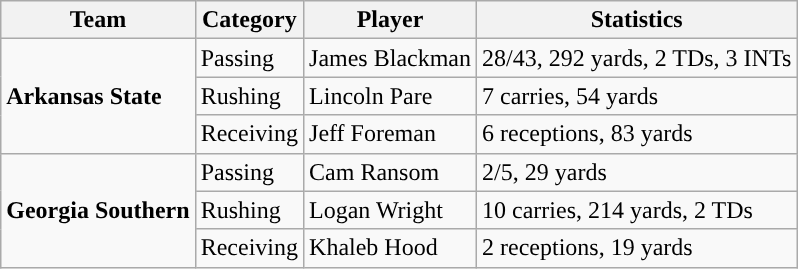<table class="wikitable" style="float: left;">
<tr>
<th>Team</th>
<th>Category</th>
<th>Player</th>
<th>Statistics</th>
</tr>
<tr>
<td rowspan=3><strong>Arkansas State</strong></td>
<td>Passing</td>
<td>James Blackman</td>
<td>28/43, 292 yards, 2 TDs, 3 INTs</td>
</tr>
<tr>
<td>Rushing</td>
<td>Lincoln Pare</td>
<td>7 carries, 54 yards</td>
</tr>
<tr>
<td>Receiving</td>
<td>Jeff Foreman</td>
<td>6 receptions, 83 yards</td>
</tr>
<tr>
<td rowspan=3><strong>Georgia Southern</strong></td>
<td>Passing</td>
<td>Cam Ransom</td>
<td>2/5, 29 yards</td>
</tr>
<tr>
<td>Rushing</td>
<td>Logan Wright</td>
<td>10 carries, 214 yards, 2 TDs</td>
</tr>
<tr>
<td>Receiving</td>
<td>Khaleb Hood</td>
<td>2 receptions, 19 yards</td>
</tr>
</table>
